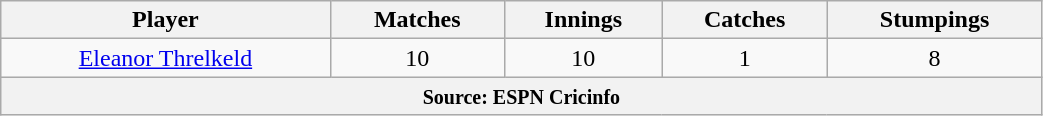<table class="wikitable" style="text-align:center; width:55%;">
<tr>
<th>Player</th>
<th>Matches</th>
<th>Innings</th>
<th>Catches</th>
<th>Stumpings</th>
</tr>
<tr>
<td><a href='#'>Eleanor Threlkeld</a></td>
<td>10</td>
<td>10</td>
<td>1</td>
<td>8</td>
</tr>
<tr>
<th colspan="5"><small>Source: ESPN Cricinfo </small></th>
</tr>
</table>
